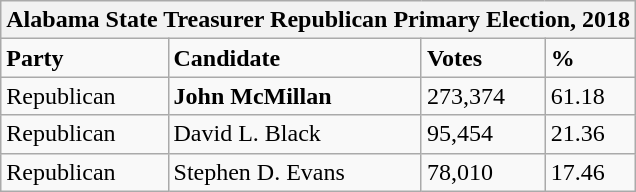<table class="wikitable">
<tr>
<th colspan="4">Alabama State Treasurer Republican Primary Election, 2018</th>
</tr>
<tr>
<td><strong>Party</strong></td>
<td><strong>Candidate</strong></td>
<td><strong>Votes</strong></td>
<td><strong>%</strong></td>
</tr>
<tr>
<td>Republican</td>
<td><strong>John McMillan</strong></td>
<td>273,374</td>
<td>61.18</td>
</tr>
<tr>
<td>Republican</td>
<td>David L. Black</td>
<td>95,454</td>
<td>21.36</td>
</tr>
<tr>
<td>Republican</td>
<td>Stephen D. Evans</td>
<td>78,010</td>
<td>17.46</td>
</tr>
</table>
